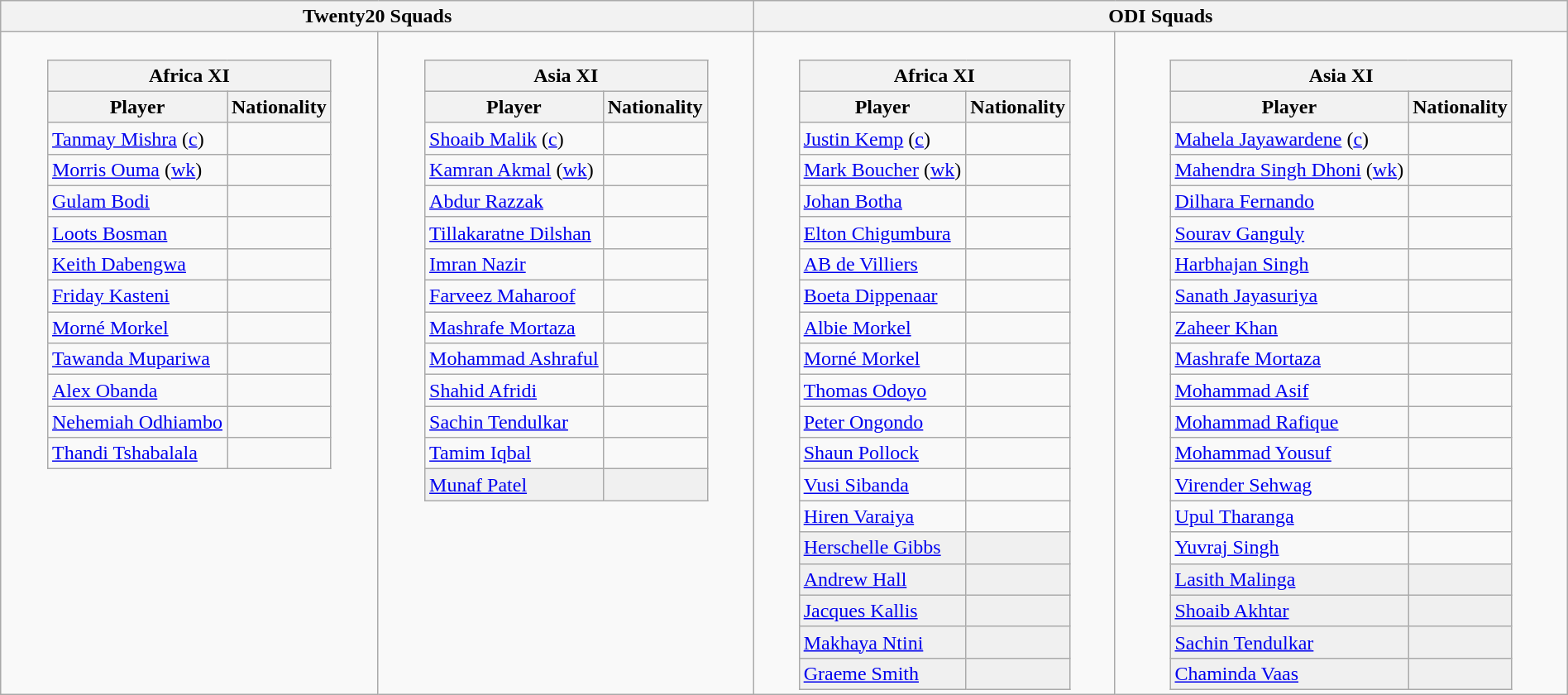<table class="wikitable" style="text-align:center; width:100%; margin:auto">
<tr>
<th colspan=2>Twenty20 Squads</th>
<th colspan=2>ODI Squads</th>
</tr>
<tr valign="top">
<td><br><table class="wikitable" style="text-align:left; width:auto; margin:auto">
<tr>
<th colspan=2>Africa XI </th>
</tr>
<tr>
<th>Player</th>
<th>Nationality</th>
</tr>
<tr>
<td><a href='#'>Tanmay Mishra</a> (<a href='#'>c</a>)</td>
<td></td>
</tr>
<tr>
<td><a href='#'>Morris Ouma</a> (<a href='#'>wk</a>)</td>
<td></td>
</tr>
<tr>
<td><a href='#'>Gulam Bodi</a></td>
<td></td>
</tr>
<tr>
<td><a href='#'>Loots Bosman</a></td>
<td></td>
</tr>
<tr>
<td><a href='#'>Keith Dabengwa</a></td>
<td></td>
</tr>
<tr>
<td><a href='#'>Friday Kasteni</a></td>
<td></td>
</tr>
<tr>
<td><a href='#'>Morné Morkel</a></td>
<td></td>
</tr>
<tr>
<td><a href='#'>Tawanda Mupariwa</a></td>
<td></td>
</tr>
<tr>
<td><a href='#'>Alex Obanda</a></td>
<td></td>
</tr>
<tr>
<td><a href='#'>Nehemiah Odhiambo</a></td>
<td></td>
</tr>
<tr>
<td><a href='#'>Thandi Tshabalala</a></td>
<td></td>
</tr>
</table>
</td>
<td><br><table class="wikitable" style="text-align:left; width:auto; margin:auto">
<tr>
<th colspan=2>Asia XI </th>
</tr>
<tr>
<th>Player</th>
<th>Nationality</th>
</tr>
<tr>
<td><a href='#'>Shoaib Malik</a> (<a href='#'>c</a>)</td>
<td></td>
</tr>
<tr>
<td><a href='#'>Kamran Akmal</a> (<a href='#'>wk</a>)</td>
<td></td>
</tr>
<tr>
<td><a href='#'>Abdur Razzak</a></td>
<td></td>
</tr>
<tr>
<td><a href='#'>Tillakaratne Dilshan</a></td>
<td></td>
</tr>
<tr>
<td><a href='#'>Imran Nazir</a></td>
<td></td>
</tr>
<tr>
<td><a href='#'>Farveez Maharoof</a></td>
<td></td>
</tr>
<tr>
<td><a href='#'>Mashrafe Mortaza</a></td>
<td></td>
</tr>
<tr>
<td><a href='#'>Mohammad Ashraful</a></td>
<td></td>
</tr>
<tr>
<td><a href='#'>Shahid Afridi</a></td>
<td></td>
</tr>
<tr>
<td><a href='#'>Sachin Tendulkar</a></td>
<td></td>
</tr>
<tr>
<td><a href='#'>Tamim Iqbal</a></td>
<td></td>
</tr>
<tr style="background:#f0f0f0;">
<td><a href='#'>Munaf Patel</a></td>
<td></td>
</tr>
</table>
</td>
<td><br><table class="wikitable" style="text-align:left; width:auto; margin:auto">
<tr>
<th colspan=2>Africa XI </th>
</tr>
<tr>
<th>Player</th>
<th>Nationality</th>
</tr>
<tr>
<td><a href='#'>Justin Kemp</a> (<a href='#'>c</a>)</td>
<td></td>
</tr>
<tr>
<td><a href='#'>Mark Boucher</a> (<a href='#'>wk</a>)</td>
<td></td>
</tr>
<tr>
<td><a href='#'>Johan Botha</a></td>
<td></td>
</tr>
<tr>
<td><a href='#'>Elton Chigumbura</a></td>
<td></td>
</tr>
<tr>
<td><a href='#'>AB de Villiers</a></td>
<td></td>
</tr>
<tr>
<td><a href='#'>Boeta Dippenaar</a></td>
<td></td>
</tr>
<tr>
<td><a href='#'>Albie Morkel</a></td>
<td></td>
</tr>
<tr>
<td><a href='#'>Morné Morkel</a></td>
<td></td>
</tr>
<tr>
<td><a href='#'>Thomas Odoyo</a></td>
<td></td>
</tr>
<tr>
<td><a href='#'>Peter Ongondo</a></td>
<td></td>
</tr>
<tr>
<td><a href='#'>Shaun Pollock</a></td>
<td></td>
</tr>
<tr>
<td><a href='#'>Vusi Sibanda</a></td>
<td></td>
</tr>
<tr>
<td><a href='#'>Hiren Varaiya</a></td>
<td></td>
</tr>
<tr style="background:#f0f0f0;">
<td><a href='#'>Herschelle Gibbs</a></td>
<td></td>
</tr>
<tr style="background:#f0f0f0;">
<td><a href='#'>Andrew Hall</a></td>
<td></td>
</tr>
<tr style="background:#f0f0f0;">
<td><a href='#'>Jacques Kallis</a></td>
<td></td>
</tr>
<tr style="background:#f0f0f0;">
<td><a href='#'>Makhaya Ntini</a></td>
<td></td>
</tr>
<tr style="background:#f0f0f0;">
<td><a href='#'>Graeme Smith</a></td>
<td></td>
</tr>
</table>
</td>
<td><br><table class="wikitable" style="text-align:left; width:auto; margin:auto">
<tr>
<th colspan=2>Asia XI </th>
</tr>
<tr>
<th>Player</th>
<th>Nationality</th>
</tr>
<tr>
<td><a href='#'>Mahela Jayawardene</a> (<a href='#'>c</a>)</td>
<td></td>
</tr>
<tr>
<td><a href='#'>Mahendra Singh Dhoni</a> (<a href='#'>wk</a>)</td>
<td></td>
</tr>
<tr>
<td><a href='#'>Dilhara Fernando</a></td>
<td></td>
</tr>
<tr>
<td><a href='#'>Sourav Ganguly</a></td>
<td></td>
</tr>
<tr>
<td><a href='#'>Harbhajan Singh</a></td>
<td></td>
</tr>
<tr>
<td><a href='#'>Sanath Jayasuriya</a></td>
<td></td>
</tr>
<tr>
<td><a href='#'>Zaheer Khan</a></td>
<td></td>
</tr>
<tr>
<td><a href='#'>Mashrafe Mortaza</a></td>
<td></td>
</tr>
<tr>
<td><a href='#'>Mohammad Asif</a></td>
<td></td>
</tr>
<tr>
<td><a href='#'>Mohammad Rafique</a></td>
<td></td>
</tr>
<tr>
<td><a href='#'>Mohammad Yousuf</a></td>
<td></td>
</tr>
<tr>
<td><a href='#'>Virender Sehwag</a></td>
<td></td>
</tr>
<tr>
<td><a href='#'>Upul Tharanga</a></td>
<td></td>
</tr>
<tr>
<td><a href='#'>Yuvraj Singh</a></td>
<td></td>
</tr>
<tr style="background:#f0f0f0;">
<td><a href='#'>Lasith Malinga</a></td>
<td></td>
</tr>
<tr style="background:#f0f0f0;">
<td><a href='#'>Shoaib Akhtar</a></td>
<td></td>
</tr>
<tr style="background:#f0f0f0;">
<td><a href='#'>Sachin Tendulkar</a></td>
<td></td>
</tr>
<tr style="background:#f0f0f0;">
<td><a href='#'>Chaminda Vaas</a></td>
<td></td>
</tr>
</table>
</td>
</tr>
</table>
